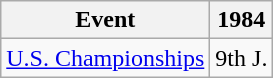<table class="wikitable" style="text-align:center">
<tr>
<th>Event</th>
<th>1984</th>
</tr>
<tr>
<td align=left><a href='#'>U.S. Championships</a></td>
<td>9th J.</td>
</tr>
</table>
